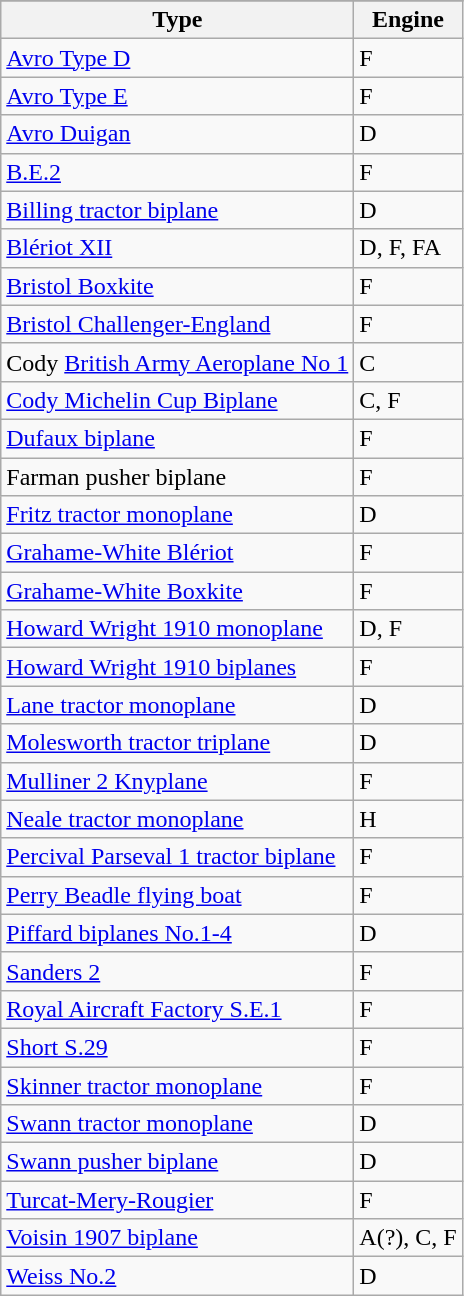<table class="wikitable">
<tr>
</tr>
<tr>
<th>Type</th>
<th>Engine</th>
</tr>
<tr>
<td><a href='#'>Avro Type D</a></td>
<td>F</td>
</tr>
<tr>
<td><a href='#'>Avro Type E</a></td>
<td>F</td>
</tr>
<tr>
<td><a href='#'>Avro Duigan</a></td>
<td>D</td>
</tr>
<tr>
<td><a href='#'>B.E.2</a></td>
<td>F</td>
</tr>
<tr>
<td><a href='#'>Billing tractor biplane</a></td>
<td>D</td>
</tr>
<tr>
<td><a href='#'>Blériot XII</a></td>
<td>D, F, FA</td>
</tr>
<tr>
<td><a href='#'>Bristol Boxkite</a></td>
<td>F</td>
</tr>
<tr>
<td><a href='#'>Bristol Challenger-England</a></td>
<td>F</td>
</tr>
<tr>
<td>Cody <a href='#'>British Army Aeroplane No 1</a></td>
<td>C</td>
</tr>
<tr>
<td><a href='#'>Cody Michelin Cup Biplane</a></td>
<td>C, F</td>
</tr>
<tr>
<td><a href='#'>Dufaux biplane</a></td>
<td>F</td>
</tr>
<tr>
<td>Farman pusher biplane</td>
<td>F</td>
</tr>
<tr>
<td><a href='#'>Fritz tractor monoplane</a></td>
<td>D</td>
</tr>
<tr>
<td><a href='#'>Grahame-White Blériot</a></td>
<td>F</td>
</tr>
<tr>
<td><a href='#'>Grahame-White Boxkite</a></td>
<td>F</td>
</tr>
<tr>
<td><a href='#'>Howard Wright 1910 monoplane</a></td>
<td>D, F</td>
</tr>
<tr>
<td><a href='#'>Howard Wright 1910 biplanes</a></td>
<td>F</td>
</tr>
<tr>
<td><a href='#'>Lane tractor monoplane</a></td>
<td>D</td>
</tr>
<tr>
<td><a href='#'>Molesworth tractor triplane</a></td>
<td>D</td>
</tr>
<tr>
<td><a href='#'>Mulliner 2 Knyplane</a></td>
<td>F</td>
</tr>
<tr>
<td><a href='#'>Neale tractor monoplane</a></td>
<td>H</td>
</tr>
<tr>
<td><a href='#'>Percival Parseval 1 tractor biplane</a></td>
<td>F</td>
</tr>
<tr>
<td><a href='#'>Perry Beadle flying boat</a></td>
<td>F</td>
</tr>
<tr>
<td><a href='#'>Piffard biplanes No.1-4</a></td>
<td>D</td>
</tr>
<tr>
<td><a href='#'>Sanders 2</a></td>
<td>F</td>
</tr>
<tr>
<td><a href='#'>Royal Aircraft Factory S.E.1</a></td>
<td>F</td>
</tr>
<tr>
<td><a href='#'>Short S.29</a></td>
<td>F</td>
</tr>
<tr>
<td><a href='#'>Skinner tractor monoplane</a></td>
<td>F</td>
</tr>
<tr>
<td><a href='#'>Swann tractor monoplane</a></td>
<td>D</td>
</tr>
<tr>
<td><a href='#'>Swann pusher biplane</a></td>
<td>D</td>
</tr>
<tr>
<td><a href='#'>Turcat-Mery-Rougier</a></td>
<td>F</td>
</tr>
<tr>
<td><a href='#'>Voisin 1907 biplane</a></td>
<td>A(?), C, F</td>
</tr>
<tr>
<td><a href='#'>Weiss No.2</a></td>
<td>D</td>
</tr>
</table>
